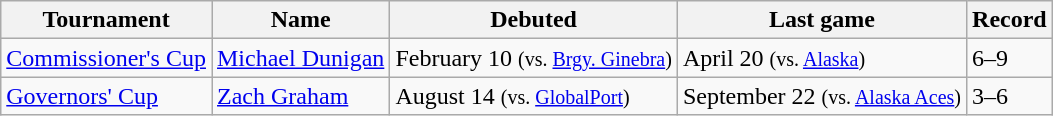<table class="wikitable">
<tr>
<th>Tournament</th>
<th>Name</th>
<th>Debuted</th>
<th>Last game</th>
<th>Record</th>
</tr>
<tr>
<td><a href='#'>Commissioner's Cup</a></td>
<td><a href='#'>Michael Dunigan</a></td>
<td>February 10 <small>(vs. <a href='#'>Brgy. Ginebra</a>)</small></td>
<td>April 20 <small>(vs. <a href='#'>Alaska</a>)</small></td>
<td>6–9</td>
</tr>
<tr>
<td><a href='#'>Governors' Cup</a></td>
<td><a href='#'>Zach Graham</a></td>
<td>August 14 <small>(vs. <a href='#'>GlobalPort</a>)</small></td>
<td>September 22 <small>(vs. <a href='#'>Alaska Aces</a>)</small></td>
<td>3–6</td>
</tr>
</table>
